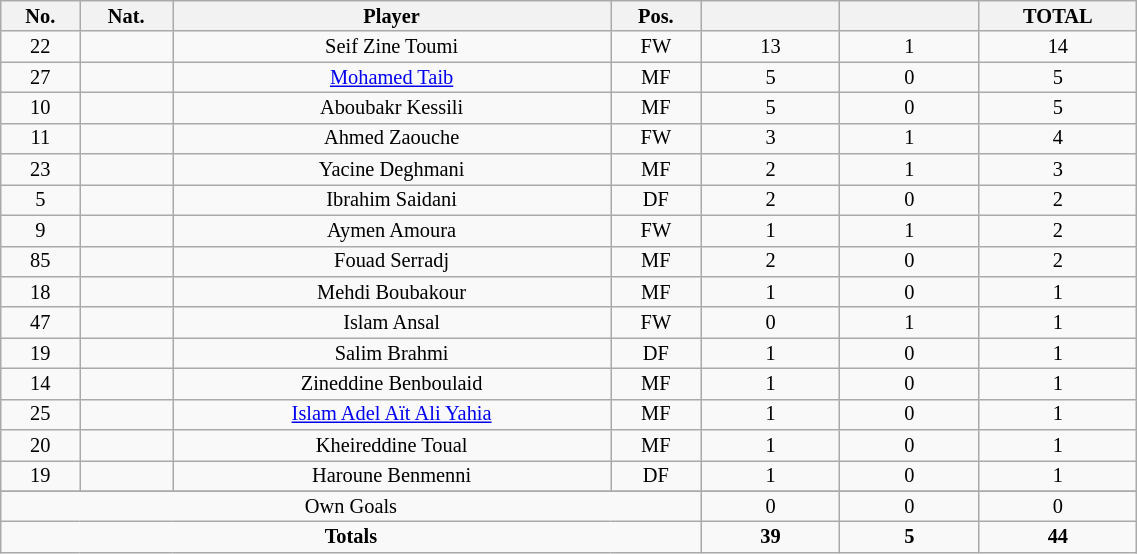<table class="wikitable sortable alternance"  style="font-size:85%; text-align:center; line-height:14px; width:60%;">
<tr>
<th width=10>No.</th>
<th width=10>Nat.</th>
<th width=140>Player</th>
<th width=10>Pos.</th>
<th width=40></th>
<th width=40></th>
<th width=10>TOTAL</th>
</tr>
<tr>
<td>22</td>
<td></td>
<td>Seif Zine Toumi</td>
<td>FW</td>
<td>13</td>
<td>1</td>
<td>14</td>
</tr>
<tr>
<td>27</td>
<td></td>
<td><a href='#'>Mohamed Taib</a></td>
<td>MF</td>
<td>5</td>
<td>0</td>
<td>5</td>
</tr>
<tr>
<td>10</td>
<td></td>
<td>Aboubakr Kessili</td>
<td>MF</td>
<td>5</td>
<td>0</td>
<td>5</td>
</tr>
<tr>
<td>11</td>
<td></td>
<td>Ahmed Zaouche</td>
<td>FW</td>
<td>3</td>
<td>1</td>
<td>4</td>
</tr>
<tr>
<td>23</td>
<td></td>
<td>Yacine Deghmani</td>
<td>MF</td>
<td>2</td>
<td>1</td>
<td>3</td>
</tr>
<tr>
<td>5</td>
<td></td>
<td>Ibrahim Saidani</td>
<td>DF</td>
<td>2</td>
<td>0</td>
<td>2</td>
</tr>
<tr>
<td>9</td>
<td></td>
<td>Aymen Amoura</td>
<td>FW</td>
<td>1</td>
<td>1</td>
<td>2</td>
</tr>
<tr>
<td>85</td>
<td></td>
<td>Fouad Serradj</td>
<td>MF</td>
<td>2</td>
<td>0</td>
<td>2</td>
</tr>
<tr>
<td>18</td>
<td></td>
<td>Mehdi Boubakour</td>
<td>MF</td>
<td>1</td>
<td>0</td>
<td>1</td>
</tr>
<tr>
<td>47</td>
<td></td>
<td>Islam Ansal</td>
<td>FW</td>
<td>0</td>
<td>1</td>
<td>1</td>
</tr>
<tr>
<td>19</td>
<td></td>
<td>Salim Brahmi</td>
<td>DF</td>
<td>1</td>
<td>0</td>
<td>1</td>
</tr>
<tr>
<td>14</td>
<td></td>
<td>Zineddine Benboulaid</td>
<td>MF</td>
<td>1</td>
<td>0</td>
<td>1</td>
</tr>
<tr>
<td>25</td>
<td></td>
<td><a href='#'>Islam Adel Aït Ali Yahia</a></td>
<td>MF</td>
<td>1</td>
<td>0</td>
<td>1</td>
</tr>
<tr>
<td>20</td>
<td></td>
<td>Kheireddine Toual</td>
<td>MF</td>
<td>1</td>
<td>0</td>
<td>1</td>
</tr>
<tr>
<td>19</td>
<td></td>
<td>Haroune Benmenni</td>
<td>DF</td>
<td>1</td>
<td>0</td>
<td>1</td>
</tr>
<tr>
</tr>
<tr class="sortbottom">
<td colspan="4">Own Goals</td>
<td>0</td>
<td>0</td>
<td>0</td>
</tr>
<tr class="sortbottom">
<td colspan="4"><strong>Totals</strong></td>
<td><strong>39</strong></td>
<td><strong>5</strong></td>
<td><strong>44</strong></td>
</tr>
</table>
